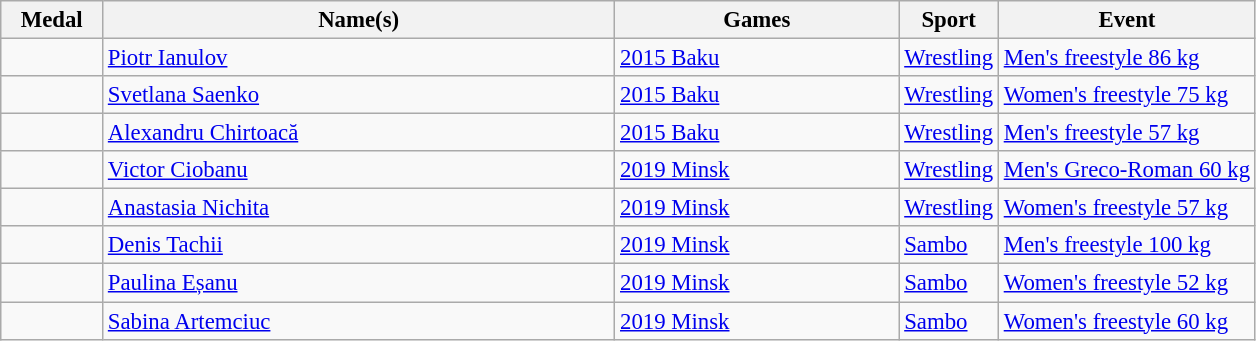<table class="wikitable sortable" style="font-size: 95%;">
<tr>
<th style="width:4em">Medal</th>
<th style="width:22em">Name(s)</th>
<th style="width:12em">Games</th>
<th>Sport</th>
<th>Event</th>
</tr>
<tr>
<td></td>
<td><a href='#'>Piotr Ianulov</a></td>
<td> <a href='#'>2015 Baku</a></td>
<td> <a href='#'>Wrestling</a></td>
<td><a href='#'>Men's freestyle 86 kg</a></td>
</tr>
<tr>
<td></td>
<td><a href='#'>Svetlana Saenko</a></td>
<td> <a href='#'>2015 Baku</a></td>
<td> <a href='#'>Wrestling</a></td>
<td><a href='#'>Women's freestyle 75 kg</a></td>
</tr>
<tr>
<td></td>
<td><a href='#'>Alexandru Chirtoacă</a></td>
<td> <a href='#'>2015 Baku</a></td>
<td> <a href='#'>Wrestling</a></td>
<td><a href='#'>Men's freestyle 57 kg</a></td>
</tr>
<tr>
<td></td>
<td><a href='#'>Victor Ciobanu</a></td>
<td> <a href='#'>2019 Minsk</a></td>
<td> <a href='#'>Wrestling</a></td>
<td><a href='#'>Men's Greco-Roman 60 kg</a></td>
</tr>
<tr>
<td></td>
<td><a href='#'>Anastasia Nichita</a></td>
<td> <a href='#'>2019 Minsk</a></td>
<td> <a href='#'>Wrestling</a></td>
<td><a href='#'>Women's freestyle 57 kg</a></td>
</tr>
<tr>
<td></td>
<td><a href='#'>Denis Tachii</a></td>
<td> <a href='#'>2019 Minsk</a></td>
<td> <a href='#'>Sambo</a></td>
<td><a href='#'>Men's freestyle 100 kg</a></td>
</tr>
<tr>
<td></td>
<td><a href='#'>Paulina Eșanu</a></td>
<td> <a href='#'>2019 Minsk</a></td>
<td> <a href='#'>Sambo</a></td>
<td><a href='#'>Women's freestyle 52 kg</a></td>
</tr>
<tr>
<td></td>
<td><a href='#'>Sabina Artemciuc</a></td>
<td> <a href='#'>2019 Minsk</a></td>
<td> <a href='#'>Sambo</a></td>
<td><a href='#'>Women's freestyle 60 kg</a></td>
</tr>
</table>
